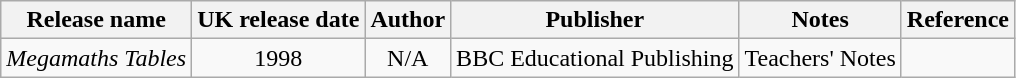<table class="wikitable">
<tr>
<th>Release name</th>
<th>UK release date</th>
<th>Author</th>
<th>Publisher</th>
<th>Notes</th>
<th>Reference</th>
</tr>
<tr>
<td align="center"><em>Megamaths Tables</em></td>
<td align="center">1998</td>
<td align="center">N/A</td>
<td align="center">BBC Educational Publishing</td>
<td align="center">Teachers' Notes</td>
<td></td>
</tr>
</table>
